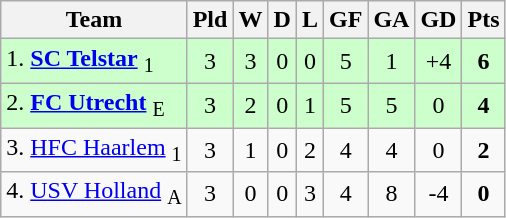<table class="wikitable" style="text-align:center; float:left; margin-right:1em">
<tr>
<th>Team</th>
<th>Pld</th>
<th>W</th>
<th>D</th>
<th>L</th>
<th>GF</th>
<th>GA</th>
<th>GD</th>
<th>Pts</th>
</tr>
<tr bgcolor=ccffcc>
<td align=left>1. <strong><a href='#'>SC Telstar</a></strong> <sub>1</sub></td>
<td>3</td>
<td>3</td>
<td>0</td>
<td>0</td>
<td>5</td>
<td>1</td>
<td>+4</td>
<td><strong>6</strong></td>
</tr>
<tr bgcolor=ccffcc>
<td align=left>2. <strong><a href='#'>FC Utrecht</a></strong> <sub>E</sub></td>
<td>3</td>
<td>2</td>
<td>0</td>
<td>1</td>
<td>5</td>
<td>5</td>
<td>0</td>
<td><strong>4</strong></td>
</tr>
<tr>
<td align=left>3. <a href='#'>HFC Haarlem</a> <sub>1</sub></td>
<td>3</td>
<td>1</td>
<td>0</td>
<td>2</td>
<td>4</td>
<td>4</td>
<td>0</td>
<td><strong>2</strong></td>
</tr>
<tr>
<td align=left>4. <a href='#'>USV Holland</a> <sub>A</sub></td>
<td>3</td>
<td>0</td>
<td>0</td>
<td>3</td>
<td>4</td>
<td>8</td>
<td>-4</td>
<td><strong>0</strong></td>
</tr>
</table>
